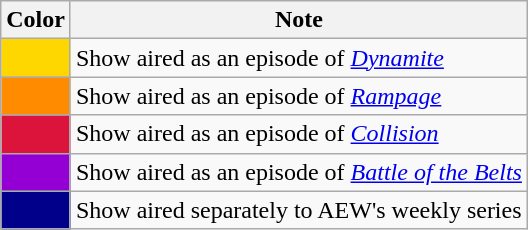<table class="wikitable">
<tr>
<th>Color</th>
<th>Note</th>
</tr>
<tr>
<td style="background: gold"></td>
<td>Show aired as an episode of <em><a href='#'>Dynamite</a></em></td>
</tr>
<tr>
<td style="background: darkorange"></td>
<td>Show aired as an episode of <em><a href='#'>Rampage</a></em></td>
</tr>
<tr>
<td style="background: crimson"></td>
<td>Show aired as an episode of <em><a href='#'>Collision</a></em></td>
</tr>
<tr>
<td style="background: darkviolet"></td>
<td>Show aired as an episode of <em><a href='#'>Battle of the Belts</a></em></td>
</tr>
<tr>
<td style="background: darkblue"></td>
<td>Show aired separately to AEW's weekly series</td>
</tr>
</table>
